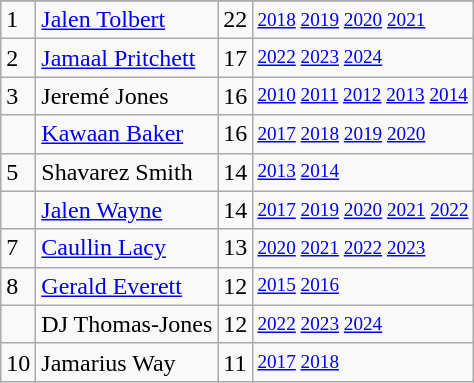<table class="wikitable">
<tr>
</tr>
<tr>
<td>1</td>
<td><a href='#'>Jalen Tolbert</a></td>
<td>22</td>
<td style="font-size:80%;"><a href='#'>2018</a> <a href='#'>2019</a> <a href='#'>2020</a> <a href='#'>2021</a></td>
</tr>
<tr>
<td>2</td>
<td><a href='#'>Jamaal Pritchett</a></td>
<td>17</td>
<td style="font-size:80%;"><a href='#'>2022</a> <a href='#'>2023</a> <a href='#'>2024</a></td>
</tr>
<tr>
<td>3</td>
<td>Jeremé Jones</td>
<td>16</td>
<td style="font-size:80%;"><a href='#'>2010</a> <a href='#'>2011</a> <a href='#'>2012</a> <a href='#'>2013</a> <a href='#'>2014</a></td>
</tr>
<tr>
<td></td>
<td><a href='#'>Kawaan Baker</a></td>
<td>16</td>
<td style="font-size:80%;"><a href='#'>2017</a> <a href='#'>2018</a> <a href='#'>2019</a> <a href='#'>2020</a></td>
</tr>
<tr>
<td>5</td>
<td>Shavarez Smith</td>
<td>14</td>
<td style="font-size:80%;"><a href='#'>2013</a> <a href='#'>2014</a></td>
</tr>
<tr>
<td></td>
<td><a href='#'>Jalen Wayne</a></td>
<td>14</td>
<td style="font-size:80%;"><a href='#'>2017</a> <a href='#'>2019</a> <a href='#'>2020</a> <a href='#'>2021</a> <a href='#'>2022</a></td>
</tr>
<tr>
<td>7</td>
<td><a href='#'>Caullin Lacy</a></td>
<td>13</td>
<td style="font-size:80%;"><a href='#'>2020</a> <a href='#'>2021</a> <a href='#'>2022</a> <a href='#'>2023</a></td>
</tr>
<tr>
<td>8</td>
<td><a href='#'>Gerald Everett</a></td>
<td>12</td>
<td style="font-size:80%;"><a href='#'>2015</a> <a href='#'>2016</a></td>
</tr>
<tr>
<td></td>
<td>DJ Thomas-Jones</td>
<td>12</td>
<td style="font-size:80%;"><a href='#'>2022</a> <a href='#'>2023</a> <a href='#'>2024</a></td>
</tr>
<tr>
<td>10</td>
<td>Jamarius Way</td>
<td>11</td>
<td style="font-size:80%;"><a href='#'>2017</a> <a href='#'>2018</a></td>
</tr>
</table>
